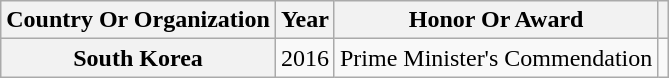<table class="wikitable plainrowheaders sortable">
<tr>
<th scope="col">Country Or Organization</th>
<th scope="col">Year</th>
<th scope="col">Honor Or Award</th>
<th scope="col" class="unsortable"></th>
</tr>
<tr>
<th scope="row">South Korea</th>
<td style="text-align:center">2016</td>
<td>Prime Minister's Commendation</td>
<td style="text-align:center"></td>
</tr>
</table>
